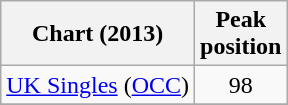<table class="wikitable">
<tr>
<th>Chart (2013)</th>
<th>Peak<br>position</th>
</tr>
<tr>
<td><a href='#'>UK Singles</a> (<a href='#'>OCC</a>)</td>
<td align="center">98</td>
</tr>
<tr>
</tr>
</table>
